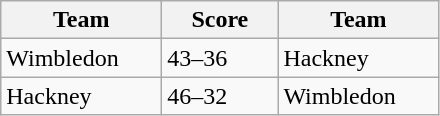<table class="wikitable" style="font-size: 100%">
<tr>
<th width=100>Team</th>
<th width=70>Score</th>
<th width=100>Team</th>
</tr>
<tr>
<td>Wimbledon</td>
<td>43–36</td>
<td>Hackney</td>
</tr>
<tr>
<td>Hackney</td>
<td>46–32</td>
<td>Wimbledon</td>
</tr>
</table>
